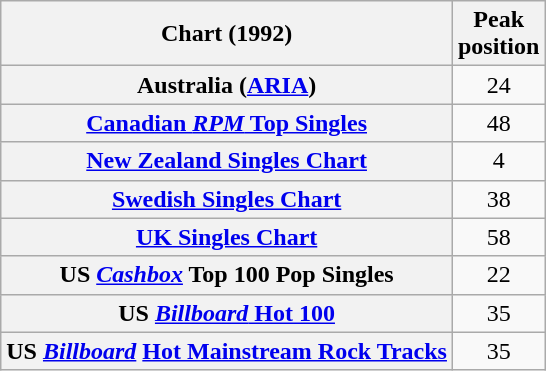<table class="wikitable sortable plainrowheaders" style="text-align:center">
<tr>
<th scope="col">Chart (1992)</th>
<th scope="col">Peak<br>position</th>
</tr>
<tr>
<th scope="row">Australia (<a href='#'>ARIA</a>)</th>
<td>24</td>
</tr>
<tr>
<th scope="row"><a href='#'>Canadian <em>RPM</em> Top Singles</a></th>
<td>48</td>
</tr>
<tr>
<th scope="row"><a href='#'>New Zealand Singles Chart</a></th>
<td>4</td>
</tr>
<tr>
<th scope="row"><a href='#'>Swedish Singles Chart</a></th>
<td>38</td>
</tr>
<tr>
<th scope="row"><a href='#'>UK Singles Chart</a></th>
<td>58</td>
</tr>
<tr>
<th scope="row">US <em><a href='#'>Cashbox</a></em> Top 100 Pop Singles</th>
<td>22</td>
</tr>
<tr>
<th scope="row">US <a href='#'><em>Billboard</em> Hot 100</a></th>
<td>35</td>
</tr>
<tr>
<th scope="row">US <em><a href='#'>Billboard</a></em> <a href='#'>Hot Mainstream Rock Tracks</a></th>
<td>35</td>
</tr>
</table>
